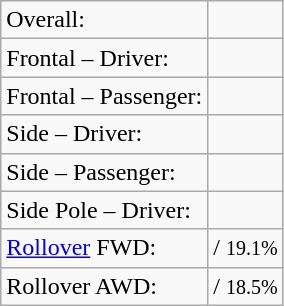<table class="wikitable">
<tr>
<td>Overall:</td>
<td></td>
</tr>
<tr>
<td>Frontal – Driver:</td>
<td></td>
</tr>
<tr>
<td>Frontal – Passenger:</td>
<td></td>
</tr>
<tr>
<td>Side – Driver:</td>
<td></td>
</tr>
<tr>
<td>Side – Passenger:</td>
<td></td>
</tr>
<tr>
<td>Side Pole – Driver:</td>
<td></td>
</tr>
<tr>
<td><a href='#'>Rollover</a> FWD:</td>
<td> / <small>19.1%</small></td>
</tr>
<tr>
<td>Rollover AWD:</td>
<td> / <small>18.5%</small></td>
</tr>
</table>
